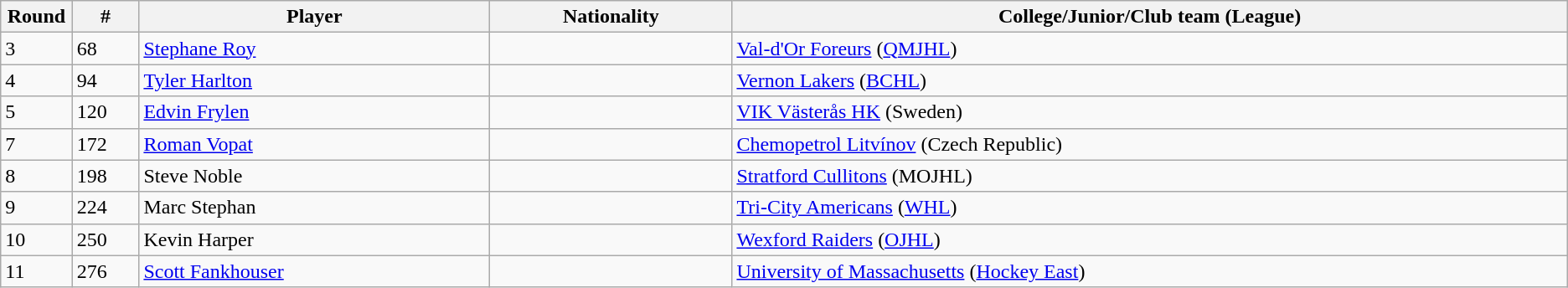<table class="wikitable">
<tr align="center">
<th bgcolor="#DDDDFF" width="4.0%">Round</th>
<th bgcolor="#DDDDFF" width="4.0%">#</th>
<th bgcolor="#DDDDFF" width="21.0%">Player</th>
<th bgcolor="#DDDDFF" width="14.5%">Nationality</th>
<th bgcolor="#DDDDFF" width="50.0%">College/Junior/Club team (League)</th>
</tr>
<tr>
<td>3</td>
<td>68</td>
<td><a href='#'>Stephane Roy</a></td>
<td></td>
<td><a href='#'>Val-d'Or Foreurs</a> (<a href='#'>QMJHL</a>)</td>
</tr>
<tr>
<td>4</td>
<td>94</td>
<td><a href='#'>Tyler Harlton</a></td>
<td></td>
<td><a href='#'>Vernon Lakers</a> (<a href='#'>BCHL</a>)</td>
</tr>
<tr>
<td>5</td>
<td>120</td>
<td><a href='#'>Edvin Frylen</a></td>
<td></td>
<td><a href='#'>VIK Västerås HK</a> (Sweden)</td>
</tr>
<tr>
<td>7</td>
<td>172</td>
<td><a href='#'>Roman Vopat</a></td>
<td></td>
<td><a href='#'>Chemopetrol Litvínov</a> (Czech Republic)</td>
</tr>
<tr>
<td>8</td>
<td>198</td>
<td>Steve Noble</td>
<td></td>
<td><a href='#'>Stratford Cullitons</a> (MOJHL)</td>
</tr>
<tr>
<td>9</td>
<td>224</td>
<td>Marc Stephan</td>
<td></td>
<td><a href='#'>Tri-City Americans</a> (<a href='#'>WHL</a>)</td>
</tr>
<tr>
<td>10</td>
<td>250</td>
<td>Kevin Harper</td>
<td></td>
<td><a href='#'>Wexford Raiders</a> (<a href='#'>OJHL</a>)</td>
</tr>
<tr>
<td>11</td>
<td>276</td>
<td><a href='#'>Scott Fankhouser</a></td>
<td></td>
<td><a href='#'>University of Massachusetts</a> (<a href='#'>Hockey East</a>)</td>
</tr>
</table>
